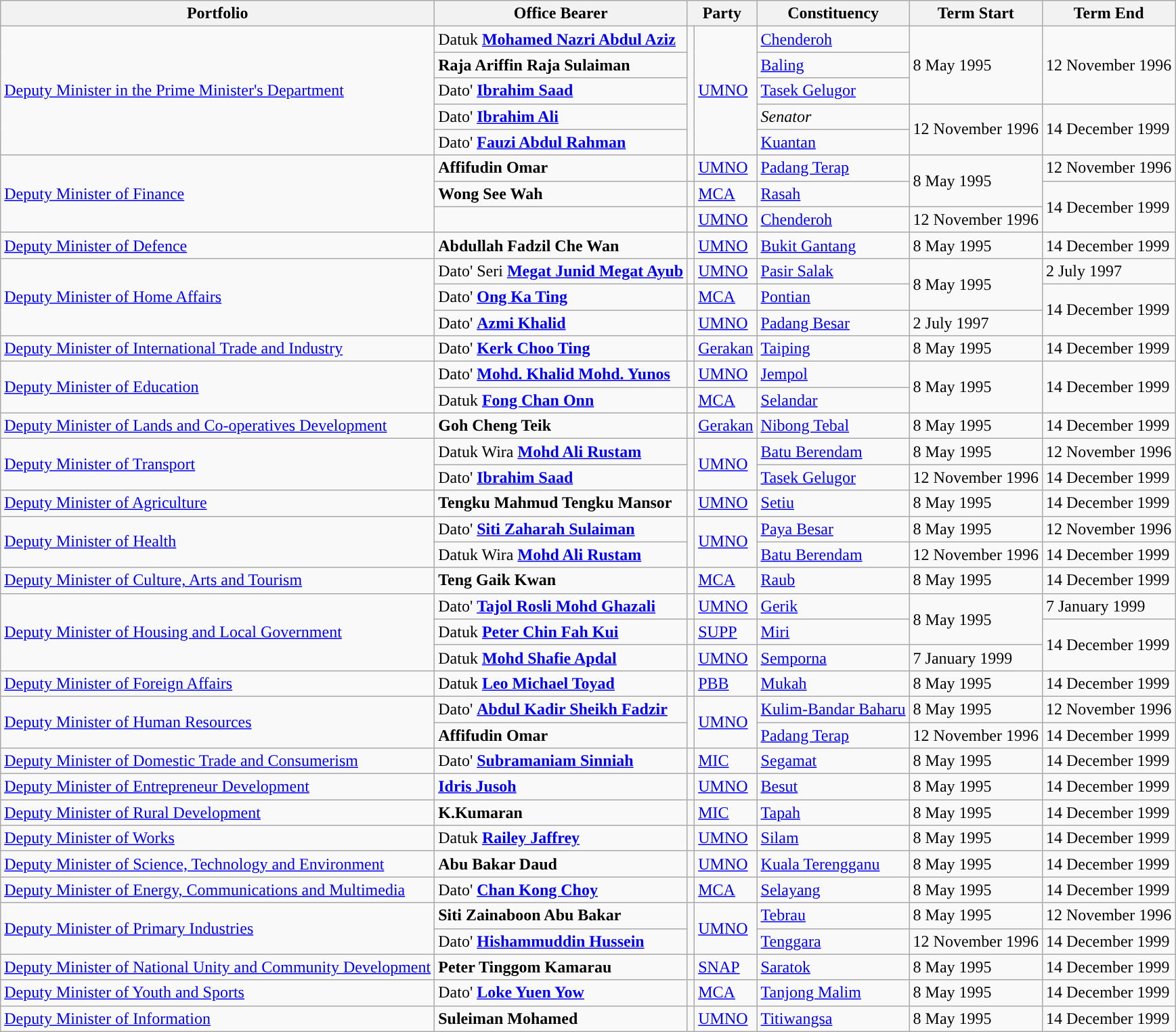<table class="sortable wikitable">
<tr>
<th>Portfolio</th>
<th>Office Bearer</th>
<th colspan=2>Party</th>
<th>Constituency</th>
<th>Term Start</th>
<th>Term End</th>
</tr>
<tr>
<td rowspan="5"><a href='#'>Deputy Minister in the Prime Minister's Department</a></td>
<td>Datuk <strong><a href='#'>Mohamed Nazri Abdul Aziz</a></strong> </td>
<td rowspan=5></td>
<td rowspan=5><a href='#'>UMNO</a></td>
<td><a href='#'>Chenderoh</a></td>
<td rowspan=3>8 May 1995</td>
<td rowspan=3>12 November 1996</td>
</tr>
<tr>
<td><strong>Raja Ariffin Raja Sulaiman</strong> </td>
<td><a href='#'>Baling</a></td>
</tr>
<tr>
<td>Dato' <strong><a href='#'>Ibrahim Saad</a></strong> </td>
<td><a href='#'>Tasek Gelugor</a></td>
</tr>
<tr>
<td>Dato' <strong><a href='#'>Ibrahim Ali</a></strong></td>
<td><em>Senator</em></td>
<td rowspan=2>12 November 1996</td>
<td rowspan=2>14 December 1999</td>
</tr>
<tr>
<td>Dato' <strong><a href='#'>Fauzi Abdul Rahman</a></strong> </td>
<td><a href='#'>Kuantan</a></td>
</tr>
<tr>
<td rowspan="3"><a href='#'>Deputy Minister of Finance</a></td>
<td><strong>Affifudin Omar</strong> </td>
<td></td>
<td><a href='#'>UMNO</a></td>
<td><a href='#'>Padang Terap</a></td>
<td rowspan=2>8 May 1995</td>
<td>12 November 1996</td>
</tr>
<tr>
<td><strong>Wong See Wah</strong> </td>
<td></td>
<td><a href='#'>MCA</a></td>
<td><a href='#'>Rasah</a></td>
<td rowspan=2>14 December 1999</td>
</tr>
<tr>
<td> </td>
<td rowspan=1></td>
<td><a href='#'>UMNO</a></td>
<td><a href='#'>Chenderoh</a></td>
<td>12 November 1996</td>
</tr>
<tr>
<td><a href='#'>Deputy Minister of Defence</a></td>
<td><strong>Abdullah Fadzil Che Wan</strong> </td>
<td rowspan=1></td>
<td><a href='#'>UMNO</a></td>
<td><a href='#'>Bukit Gantang</a></td>
<td>8 May 1995</td>
<td>14 December 1999</td>
</tr>
<tr>
<td rowspan=3><a href='#'>Deputy Minister of Home Affairs</a></td>
<td>Dato' Seri <strong><a href='#'>Megat Junid Megat Ayub</a></strong> </td>
<td rowspan=1></td>
<td><a href='#'>UMNO</a></td>
<td><a href='#'>Pasir Salak</a></td>
<td rowspan=2>8 May 1995</td>
<td>2 July 1997</td>
</tr>
<tr>
<td>Dato' <strong><a href='#'>Ong Ka Ting</a></strong> </td>
<td rowspan=1></td>
<td><a href='#'>MCA</a></td>
<td><a href='#'>Pontian</a></td>
<td rowspan=2>14 December 1999</td>
</tr>
<tr>
<td>Dato' <strong><a href='#'>Azmi Khalid</a></strong> </td>
<td rowspan=1></td>
<td><a href='#'>UMNO</a></td>
<td><a href='#'>Padang Besar</a></td>
<td>2 July 1997</td>
</tr>
<tr>
<td><a href='#'>Deputy Minister of International Trade and Industry</a></td>
<td>Dato' <strong><a href='#'>Kerk Choo Ting</a></strong> </td>
<td rowspan=1></td>
<td><a href='#'>Gerakan</a></td>
<td><a href='#'>Taiping</a></td>
<td>8 May 1995</td>
<td>14 December 1999</td>
</tr>
<tr>
<td rowspan="2"><a href='#'>Deputy Minister of Education</a></td>
<td>Dato' <strong><a href='#'>Mohd. Khalid Mohd. Yunos</a></strong> </td>
<td rowspan=1></td>
<td><a href='#'>UMNO</a></td>
<td><a href='#'>Jempol</a></td>
<td rowspan=2>8 May 1995</td>
<td rowspan=2>14 December 1999</td>
</tr>
<tr>
<td>Datuk <strong><a href='#'>Fong Chan Onn</a></strong> </td>
<td rowspan=1></td>
<td><a href='#'>MCA</a></td>
<td><a href='#'>Selandar</a></td>
</tr>
<tr>
<td><a href='#'>Deputy Minister of Lands and Co-operatives Development</a></td>
<td><strong>Goh Cheng Teik</strong> </td>
<td rowspan=1></td>
<td><a href='#'>Gerakan</a></td>
<td><a href='#'>Nibong Tebal</a></td>
<td>8 May 1995</td>
<td>14 December 1999</td>
</tr>
<tr>
<td rowspan=2><a href='#'>Deputy Minister of Transport</a></td>
<td>Datuk Wira <strong><a href='#'>Mohd Ali Rustam</a></strong> </td>
<td rowspan=2></td>
<td rowspan=2><a href='#'>UMNO</a></td>
<td><a href='#'>Batu Berendam</a></td>
<td>8 May 1995</td>
<td>12 November 1996</td>
</tr>
<tr>
<td>Dato' <strong><a href='#'>Ibrahim Saad</a></strong> </td>
<td><a href='#'>Tasek Gelugor</a></td>
<td>12 November 1996</td>
<td>14 December 1999</td>
</tr>
<tr>
<td><a href='#'>Deputy Minister of Agriculture</a></td>
<td><strong>Tengku Mahmud Tengku Mansor</strong> </td>
<td rowspan=1></td>
<td><a href='#'>UMNO</a></td>
<td><a href='#'>Setiu</a></td>
<td>8 May 1995</td>
<td>14 December 1999</td>
</tr>
<tr>
<td rowspan=2><a href='#'>Deputy Minister of Health</a></td>
<td>Dato' <strong><a href='#'>Siti Zaharah Sulaiman</a></strong> </td>
<td rowspan=2></td>
<td rowspan=2><a href='#'>UMNO</a></td>
<td><a href='#'>Paya Besar</a></td>
<td>8 May 1995</td>
<td>12 November 1996</td>
</tr>
<tr>
<td>Datuk Wira <strong><a href='#'>Mohd Ali Rustam</a></strong> </td>
<td><a href='#'>Batu Berendam</a></td>
<td>12 November 1996</td>
<td>14 December 1999</td>
</tr>
<tr>
<td><a href='#'>Deputy Minister of Culture, Arts and Tourism</a></td>
<td><strong>Teng Gaik Kwan</strong> </td>
<td rowspan=1></td>
<td><a href='#'>MCA</a></td>
<td><a href='#'>Raub</a></td>
<td>8 May 1995</td>
<td>14 December 1999</td>
</tr>
<tr>
<td rowspan=3><a href='#'>Deputy Minister of Housing and Local Government</a></td>
<td>Dato' <strong><a href='#'>Tajol Rosli Mohd Ghazali</a></strong> </td>
<td rowspan=1></td>
<td><a href='#'>UMNO</a></td>
<td><a href='#'>Gerik</a></td>
<td rowspan=2>8 May 1995</td>
<td>7 January 1999</td>
</tr>
<tr>
<td>Datuk <strong><a href='#'>Peter Chin Fah Kui</a></strong> </td>
<td rowspan=1></td>
<td><a href='#'>SUPP</a></td>
<td><a href='#'>Miri</a></td>
<td rowspan=2>14 December 1999</td>
</tr>
<tr>
<td>Datuk <strong><a href='#'>Mohd Shafie Apdal</a></strong> </td>
<td rowspan=1></td>
<td><a href='#'>UMNO</a></td>
<td><a href='#'>Semporna</a></td>
<td>7 January 1999</td>
</tr>
<tr>
<td><a href='#'>Deputy Minister of Foreign Affairs</a></td>
<td>Datuk <strong><a href='#'>Leo Michael Toyad</a></strong> </td>
<td rowspan=1></td>
<td><a href='#'>PBB</a></td>
<td><a href='#'>Mukah</a></td>
<td>8 May 1995</td>
<td>14 December 1999</td>
</tr>
<tr>
<td rowspan=2><a href='#'>Deputy Minister of Human Resources</a></td>
<td>Dato' <strong><a href='#'>Abdul Kadir Sheikh Fadzir</a></strong> </td>
<td rowspan=2></td>
<td rowspan=2><a href='#'>UMNO</a></td>
<td><a href='#'>Kulim-Bandar Baharu</a></td>
<td>8 May 1995</td>
<td>12 November 1996</td>
</tr>
<tr>
<td><strong>Affifudin Omar</strong> </td>
<td><a href='#'>Padang Terap</a></td>
<td>12 November 1996</td>
<td>14 December 1999</td>
</tr>
<tr>
<td><a href='#'>Deputy Minister of Domestic Trade and Consumerism</a></td>
<td>Dato' <strong><a href='#'>Subramaniam Sinniah</a></strong> </td>
<td rowspan=1></td>
<td><a href='#'>MIC</a></td>
<td><a href='#'>Segamat</a></td>
<td>8 May 1995</td>
<td>14 December 1999</td>
</tr>
<tr>
<td><a href='#'>Deputy Minister of Entrepreneur Development</a></td>
<td><strong><a href='#'>Idris Jusoh</a></strong> </td>
<td rowspan=1></td>
<td><a href='#'>UMNO</a></td>
<td><a href='#'>Besut</a></td>
<td>8 May 1995</td>
<td>14 December 1999</td>
</tr>
<tr>
<td><a href='#'>Deputy Minister of Rural Development</a></td>
<td><strong>K.Kumaran</strong> </td>
<td rowspan=1></td>
<td><a href='#'>MIC</a></td>
<td><a href='#'>Tapah</a></td>
<td>8 May 1995</td>
<td>14 December 1999</td>
</tr>
<tr>
<td><a href='#'>Deputy Minister of Works</a></td>
<td>Datuk <strong><a href='#'>Railey Jaffrey</a></strong> </td>
<td rowspan=1></td>
<td><a href='#'>UMNO</a></td>
<td><a href='#'>Silam</a></td>
<td>8 May 1995</td>
<td>14 December 1999</td>
</tr>
<tr>
<td><a href='#'>Deputy Minister of Science, Technology and Environment</a></td>
<td><strong>Abu Bakar Daud</strong> </td>
<td rowspan=1></td>
<td><a href='#'>UMNO</a></td>
<td><a href='#'>Kuala Terengganu</a></td>
<td>8 May 1995</td>
<td>14 December 1999</td>
</tr>
<tr>
<td><a href='#'>Deputy Minister of Energy, Communications and Multimedia</a></td>
<td>Dato' <strong><a href='#'>Chan Kong Choy</a></strong> </td>
<td rowspan=1></td>
<td><a href='#'>MCA</a></td>
<td><a href='#'>Selayang</a></td>
<td>8 May 1995</td>
<td>14 December 1999</td>
</tr>
<tr>
<td rowspan=2><a href='#'>Deputy Minister of Primary Industries</a></td>
<td><strong>Siti Zainaboon Abu Bakar</strong> </td>
<td rowspan=2></td>
<td rowspan=2><a href='#'>UMNO</a></td>
<td><a href='#'>Tebrau</a></td>
<td>8 May 1995</td>
<td>12 November 1996</td>
</tr>
<tr>
<td>Dato' <strong><a href='#'>Hishammuddin Hussein</a></strong> </td>
<td><a href='#'>Tenggara</a></td>
<td>12 November 1996</td>
<td>14 December 1999</td>
</tr>
<tr>
<td><a href='#'>Deputy Minister of National Unity and Community Development</a></td>
<td><strong>Peter Tinggom Kamarau</strong> </td>
<td rowspan=1></td>
<td><a href='#'>SNAP</a></td>
<td><a href='#'>Saratok</a></td>
<td>8 May 1995</td>
<td>14 December 1999</td>
</tr>
<tr>
<td><a href='#'>Deputy Minister of Youth and Sports</a></td>
<td>Dato' <strong><a href='#'>Loke Yuen Yow</a></strong> </td>
<td rowspan=1></td>
<td><a href='#'>MCA</a></td>
<td><a href='#'>Tanjong Malim</a></td>
<td>8 May 1995</td>
<td>14 December 1999</td>
</tr>
<tr>
<td><a href='#'>Deputy Minister of Information</a></td>
<td><strong>Suleiman Mohamed</strong> </td>
<td rowspan=1></td>
<td><a href='#'>UMNO</a></td>
<td><a href='#'>Titiwangsa</a></td>
<td>8 May 1995</td>
<td>14 December 1999</td>
</tr>
</table>
